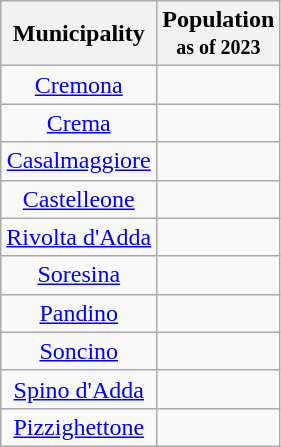<table class="wikitable" style="text-align:center">
<tr>
<th>Municipality</th>
<th>Population<br><small>as of 2023</small></th>
</tr>
<tr>
<td><a href='#'>Cremona</a></td>
<td></td>
</tr>
<tr>
<td><a href='#'>Crema</a></td>
<td></td>
</tr>
<tr>
<td><a href='#'>Casalmaggiore</a></td>
<td></td>
</tr>
<tr>
<td><a href='#'>Castelleone</a></td>
<td></td>
</tr>
<tr>
<td><a href='#'>Rivolta d'Adda</a></td>
<td></td>
</tr>
<tr>
<td><a href='#'>Soresina</a></td>
<td></td>
</tr>
<tr>
<td><a href='#'>Pandino</a></td>
<td></td>
</tr>
<tr>
<td><a href='#'>Soncino</a></td>
<td></td>
</tr>
<tr>
<td><a href='#'>Spino d'Adda</a></td>
<td></td>
</tr>
<tr>
<td><a href='#'>Pizzighettone</a></td>
<td></td>
</tr>
</table>
